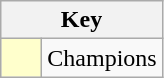<table class="wikitable" style="text-align: center;">
<tr>
<th colspan=2>Key</th>
</tr>
<tr>
<td style="background:#ffffcc; width:20px;"></td>
<td align=left>Champions</td>
</tr>
</table>
